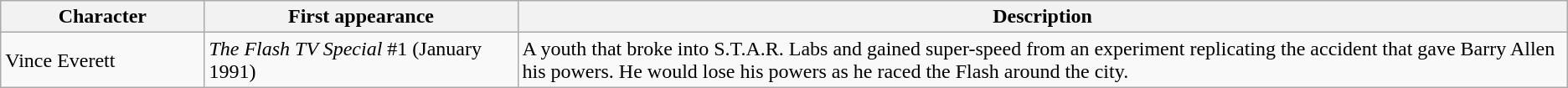<table class="wikitable">
<tr>
<th width="13%">Character</th>
<th width="20%">First appearance</th>
<th width="67%">Description</th>
</tr>
<tr>
<td>Vince Everett</td>
<td><em>The Flash TV Special</em> #1 (January 1991)</td>
<td>A youth that broke into S.T.A.R. Labs and gained super-speed from an experiment replicating the accident that gave Barry Allen his powers. He would lose his powers as he raced the Flash around the city.</td>
</tr>
</table>
